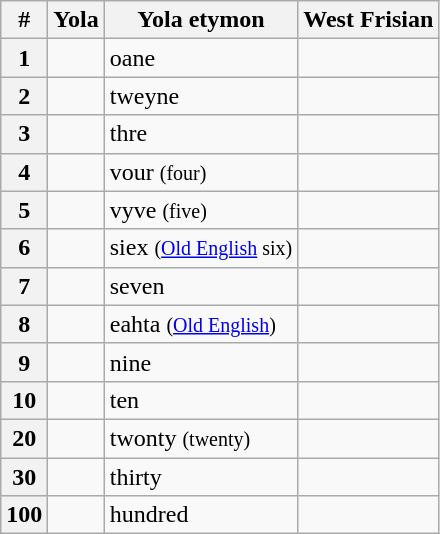<table class="wikitable sortable mw-collapsible">
<tr>
<th>#</th>
<th>Yola</th>
<th>Yola etymon</th>
<th>West Frisian</th>
</tr>
<tr>
<th>1</th>
<td></td>
<td>oane</td>
<td></td>
</tr>
<tr>
<th>2</th>
<td></td>
<td>tweyne</td>
<td></td>
</tr>
<tr>
<th>3</th>
<td></td>
<td>thre</td>
<td></td>
</tr>
<tr>
<th>4</th>
<td></td>
<td>vour <small>(four)</small></td>
<td></td>
</tr>
<tr>
<th>5</th>
<td></td>
<td>vyve <small>(five)</small></td>
<td></td>
</tr>
<tr>
<th>6</th>
<td></td>
<td>siex <small>(<a href='#'>Old English</a> six)</small></td>
<td></td>
</tr>
<tr>
<th>7</th>
<td></td>
<td>seven</td>
<td></td>
</tr>
<tr>
<th>8</th>
<td></td>
<td>eahta <small>(<a href='#'>Old English</a>)</small></td>
<td></td>
</tr>
<tr>
<th>9</th>
<td></td>
<td>nine</td>
<td></td>
</tr>
<tr>
<th>10</th>
<td></td>
<td>ten</td>
<td></td>
</tr>
<tr>
<th>20</th>
<td></td>
<td>twonty <small>(twenty)</small></td>
<td></td>
</tr>
<tr>
<th>30</th>
<td></td>
<td>thirty</td>
<td></td>
</tr>
<tr>
<th>100</th>
<td></td>
<td>hundred</td>
<td></td>
</tr>
</table>
